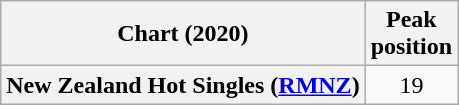<table class="wikitable plainrowheaders" style="text-align:center">
<tr>
<th scope="col">Chart (2020)</th>
<th scope="col">Peak<br>position</th>
</tr>
<tr>
<th scope="row">New Zealand Hot Singles (<a href='#'>RMNZ</a>)</th>
<td>19</td>
</tr>
</table>
